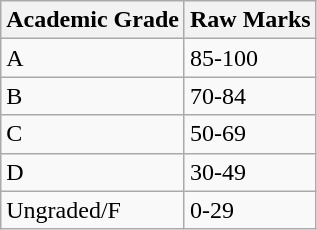<table class="wikitable">
<tr>
<th>Academic Grade</th>
<th>Raw Marks</th>
</tr>
<tr>
<td>A</td>
<td>85-100</td>
</tr>
<tr>
<td>B</td>
<td>70-84</td>
</tr>
<tr>
<td>C</td>
<td>50-69</td>
</tr>
<tr>
<td>D</td>
<td>30-49</td>
</tr>
<tr>
<td>Ungraded/F</td>
<td>0-29</td>
</tr>
</table>
